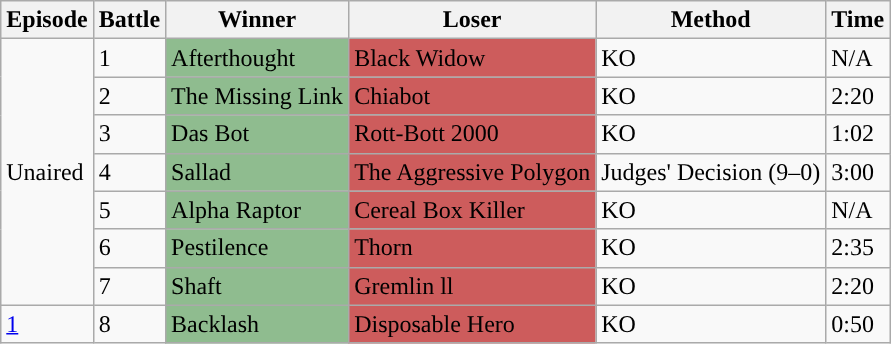<table class="wikitable">
<tr>
<th>Episode</th>
<th>Battle</th>
<th>Winner</th>
<th>Loser</th>
<th>Method</th>
<th>Time</th>
</tr>
<tr>
<td rowspan="7">Unaired</td>
<td>1</td>
<td style="background:DarkSeaGreen;">Afterthought</td>
<td style="background:IndianRed;">Black Widow</td>
<td>KO</td>
<td>N/A</td>
</tr>
<tr>
<td>2</td>
<td style="background:DarkSeaGreen;">The Missing Link</td>
<td style="background:IndianRed;">Chiabot</td>
<td>KO</td>
<td>2:20</td>
</tr>
<tr>
<td>3</td>
<td style="background:DarkSeaGreen;">Das Bot</td>
<td style="background:IndianRed;">Rott-Bott 2000</td>
<td>KO</td>
<td>1:02</td>
</tr>
<tr>
<td>4</td>
<td style="background:DarkSeaGreen;">Sallad</td>
<td style="background:IndianRed;">The Aggressive Polygon</td>
<td>Judges' Decision (9–0)</td>
<td>3:00</td>
</tr>
<tr>
<td>5</td>
<td style="background:DarkSeaGreen;">Alpha Raptor</td>
<td style="background:IndianRed;">Cereal Box Killer</td>
<td>KO</td>
<td>N/A</td>
</tr>
<tr>
<td>6</td>
<td style="background:DarkSeaGreen;">Pestilence</td>
<td style="background:IndianRed;">Thorn</td>
<td>KO</td>
<td>2:35</td>
</tr>
<tr>
<td>7</td>
<td style="background:DarkSeaGreen;">Shaft</td>
<td style="background:IndianRed;">Gremlin ll</td>
<td>KO</td>
<td>2:20</td>
</tr>
<tr>
<td rowspan="2"><a href='#'>1</a></td>
<td>8</td>
<td style="background:DarkSeaGreen;">Backlash</td>
<td style="background:IndianRed;">Disposable Hero</td>
<td>KO</td>
<td>0:50</td>
</tr>
</table>
